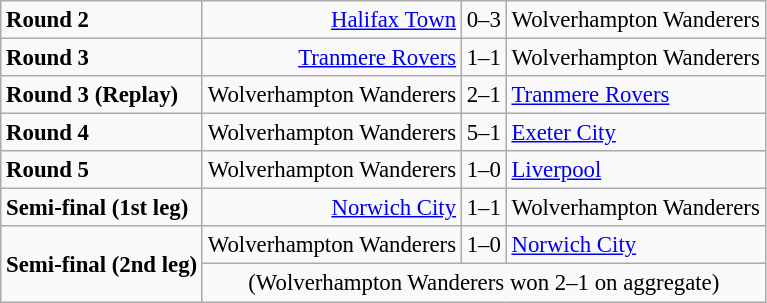<table class="wikitable" style="font-size: 95%;">
<tr>
<td><strong>Round 2</strong></td>
<td align=right><a href='#'>Halifax Town</a></td>
<td>0–3</td>
<td>Wolverhampton Wanderers</td>
</tr>
<tr>
<td><strong>Round 3</strong></td>
<td align=right><a href='#'>Tranmere Rovers</a></td>
<td>1–1</td>
<td>Wolverhampton Wanderers</td>
</tr>
<tr>
<td><strong>Round 3 (Replay)</strong></td>
<td align=right>Wolverhampton Wanderers</td>
<td>2–1</td>
<td><a href='#'>Tranmere Rovers</a></td>
</tr>
<tr>
<td><strong>Round 4</strong></td>
<td align=right>Wolverhampton Wanderers</td>
<td>5–1</td>
<td><a href='#'>Exeter City</a></td>
</tr>
<tr>
<td><strong>Round 5</strong></td>
<td align=right>Wolverhampton Wanderers</td>
<td>1–0</td>
<td><a href='#'>Liverpool</a></td>
</tr>
<tr>
<td><strong>Semi-final (1st leg)</strong></td>
<td align=right><a href='#'>Norwich City</a></td>
<td>1–1</td>
<td>Wolverhampton Wanderers</td>
</tr>
<tr>
<td rowspan=2><strong>Semi-final (2nd leg)</strong></td>
<td align=right>Wolverhampton Wanderers</td>
<td>1–0</td>
<td><a href='#'>Norwich City</a></td>
</tr>
<tr>
<td colspan=3 align=center>(Wolverhampton Wanderers won 2–1 on aggregate)</td>
</tr>
</table>
